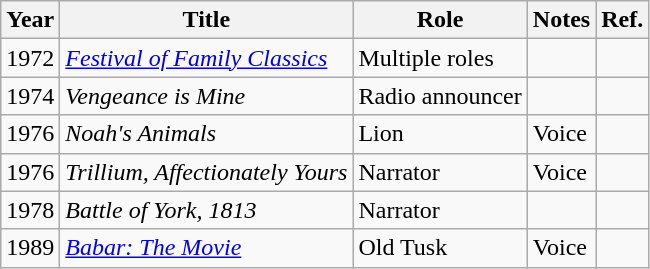<table class="wikitable sortable">
<tr>
<th>Year</th>
<th>Title</th>
<th>Role</th>
<th class="unsortable">Notes</th>
<th class="unsortable">Ref.</th>
</tr>
<tr>
<td>1972</td>
<td><em><a href='#'>Festival of Family Classics</a></em></td>
<td>Multiple roles</td>
<td></td>
<td></td>
</tr>
<tr>
<td>1974</td>
<td><em>Vengeance is Mine</em></td>
<td>Radio announcer</td>
<td></td>
<td></td>
</tr>
<tr>
<td>1976</td>
<td><em>Noah's Animals</em></td>
<td>Lion</td>
<td>Voice</td>
<td></td>
</tr>
<tr>
<td>1976</td>
<td><em>Trillium, Affectionately Yours</em></td>
<td>Narrator</td>
<td>Voice</td>
<td></td>
</tr>
<tr>
<td>1978</td>
<td><em>Battle of York, 1813</em></td>
<td>Narrator</td>
<td></td>
<td></td>
</tr>
<tr>
<td>1989</td>
<td><em><a href='#'>Babar: The Movie</a></em></td>
<td>Old Tusk</td>
<td>Voice</td>
<td></td>
</tr>
</table>
